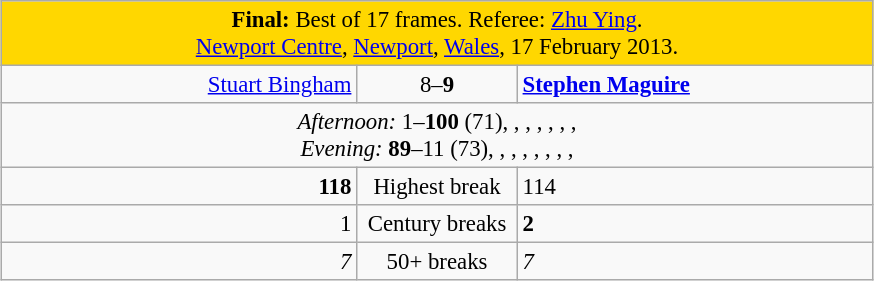<table class="wikitable" style="font-size: 95%; margin: 1em auto 1em auto;">
<tr>
<td colspan="3" align="center" bgcolor="#ffd700"><strong>Final:</strong> Best of 17 frames. Referee: <a href='#'>Zhu Ying</a>.<br><a href='#'>Newport Centre</a>, <a href='#'>Newport</a>, <a href='#'>Wales</a>, 17 February 2013.</td>
</tr>
<tr>
<td width="230" align="right"><a href='#'>Stuart Bingham</a><br></td>
<td width="100" align="center">8–<strong>9</strong></td>
<td width="230"><strong><a href='#'>Stephen Maguire</a></strong><br></td>
</tr>
<tr>
<td colspan="3" align="center" style="font-size: 100%"><em>Afternoon:</em> 1–<strong>100</strong> (71), , , , , , ,  <br> <em>Evening:</em> <strong>89</strong>–11 (73), , , , , , , , </td>
</tr>
<tr>
<td align="right"><strong>118</strong></td>
<td align="center">Highest break</td>
<td>114</td>
</tr>
<tr>
<td align="right">1</td>
<td align="center">Century breaks</td>
<td><strong>2</strong></td>
</tr>
<tr>
<td align="right"><em>7</em></td>
<td align="center">50+ breaks</td>
<td><em>7</em></td>
</tr>
</table>
